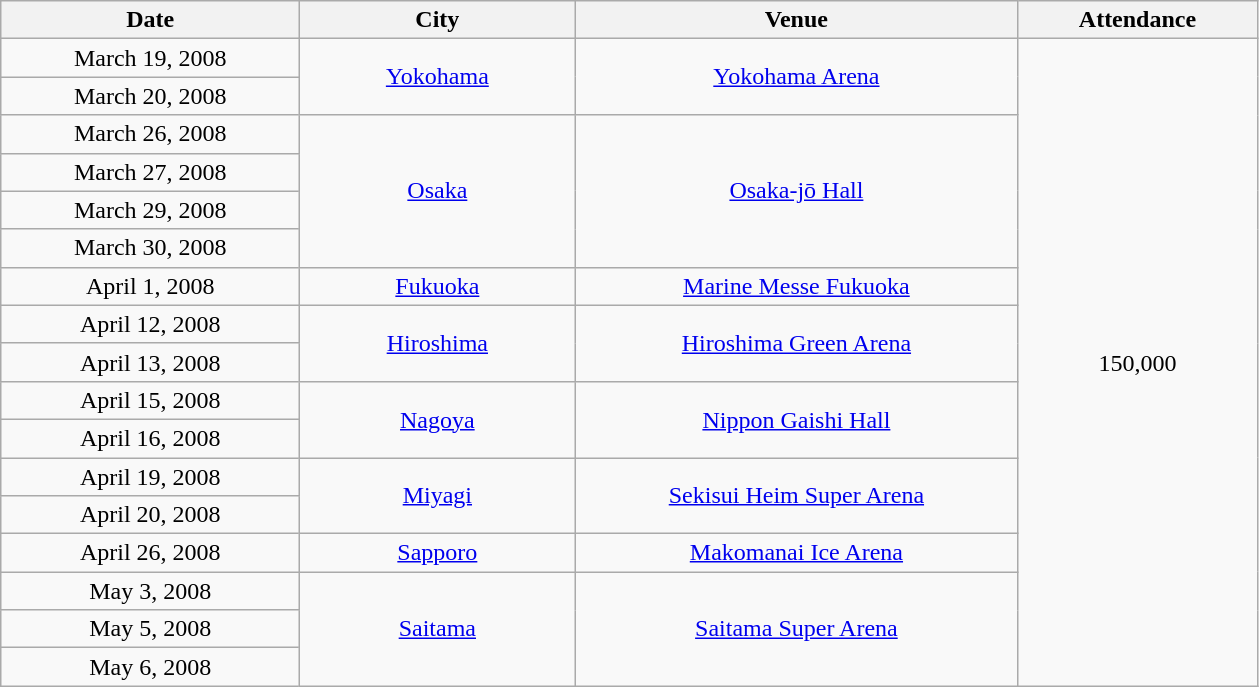<table class="wikitable" style="text-align:center;">
<tr>
<th scope="col" style="width:12em;">Date</th>
<th scope="col" style="width:11em;">City</th>
<th scope="col" style="width:18em;">Venue</th>
<th scope="col" style="width:9.5em;">Attendance</th>
</tr>
<tr>
<td>March 19, 2008</td>
<td rowspan="2" align="center"><a href='#'>Yokohama</a></td>
<td rowspan="2"><a href='#'>Yokohama Arena</a></td>
<td rowspan="17">150,000</td>
</tr>
<tr>
<td>March 20, 2008</td>
</tr>
<tr>
<td>March 26, 2008</td>
<td rowspan="4" align="center"><a href='#'>Osaka</a></td>
<td rowspan="4"><a href='#'>Osaka-jō Hall</a></td>
</tr>
<tr>
<td>March 27, 2008</td>
</tr>
<tr>
<td>March 29, 2008</td>
</tr>
<tr>
<td>March 30, 2008</td>
</tr>
<tr>
<td>April 1, 2008</td>
<td align="center"><a href='#'>Fukuoka</a></td>
<td><a href='#'>Marine Messe Fukuoka</a></td>
</tr>
<tr>
<td>April 12, 2008</td>
<td rowspan="2" align="center"><a href='#'>Hiroshima</a></td>
<td rowspan="2"><a href='#'>Hiroshima Green Arena</a></td>
</tr>
<tr>
<td>April 13, 2008</td>
</tr>
<tr>
<td>April 15, 2008</td>
<td rowspan="2" align="center"><a href='#'>Nagoya</a></td>
<td rowspan="2"><a href='#'>Nippon Gaishi Hall</a></td>
</tr>
<tr>
<td>April 16, 2008</td>
</tr>
<tr>
<td>April 19, 2008</td>
<td rowspan="2" align="center"><a href='#'>Miyagi</a></td>
<td rowspan="2"><a href='#'>Sekisui Heim Super Arena</a></td>
</tr>
<tr>
<td>April 20, 2008</td>
</tr>
<tr>
<td>April 26, 2008</td>
<td align="center"><a href='#'>Sapporo</a></td>
<td><a href='#'>Makomanai Ice Arena</a></td>
</tr>
<tr>
<td>May 3, 2008</td>
<td rowspan="3" align="center"><a href='#'>Saitama</a></td>
<td rowspan="3"><a href='#'>Saitama Super Arena</a></td>
</tr>
<tr>
<td>May 5, 2008</td>
</tr>
<tr>
<td>May 6, 2008</td>
</tr>
</table>
